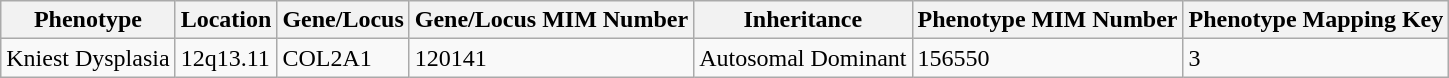<table class="wikitable">
<tr>
<th>Phenotype</th>
<th>Location</th>
<th>Gene/Locus</th>
<th>Gene/Locus MIM Number</th>
<th>Inheritance</th>
<th>Phenotype MIM Number</th>
<th>Phenotype Mapping Key</th>
</tr>
<tr>
<td>Kniest Dysplasia</td>
<td>12q13.11</td>
<td>COL2A1</td>
<td>120141</td>
<td>Autosomal Dominant</td>
<td>156550</td>
<td>3</td>
</tr>
</table>
